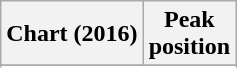<table class="wikitable plainrowheaders sortable" style="text-align:center;">
<tr>
<th>Chart (2016)</th>
<th>Peak<br>position</th>
</tr>
<tr>
</tr>
<tr>
</tr>
</table>
